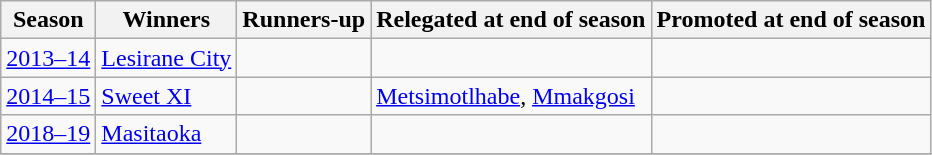<table class="wikitable">
<tr>
<th>Season</th>
<th>Winners</th>
<th>Runners-up</th>
<th>Relegated at end of season</th>
<th>Promoted at end of season</th>
</tr>
<tr>
<td><a href='#'>2013–14</a></td>
<td><a href='#'>Lesirane City</a></td>
<td></td>
<td></td>
<td></td>
</tr>
<tr>
<td><a href='#'>2014–15</a></td>
<td><a href='#'>Sweet XI</a></td>
<td></td>
<td><a href='#'>Metsimotlhabe</a>, <a href='#'>Mmakgosi</a></td>
<td></td>
</tr>
<tr>
<td><a href='#'>2018–19</a></td>
<td><a href='#'>Masitaoka</a></td>
<td></td>
<td></td>
<td></td>
</tr>
<tr>
</tr>
</table>
